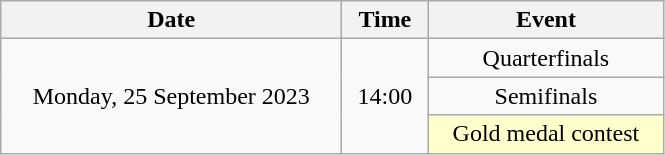<table class = "wikitable" style="text-align:center;">
<tr>
<th width=220>Date</th>
<th width=50>Time</th>
<th width=150>Event</th>
</tr>
<tr>
<td rowspan=3>Monday, 25 September 2023</td>
<td rowspan=3>14:00</td>
<td>Quarterfinals</td>
</tr>
<tr>
<td>Semifinals</td>
</tr>
<tr>
<td bgcolor=ffffcc>Gold medal contest</td>
</tr>
</table>
